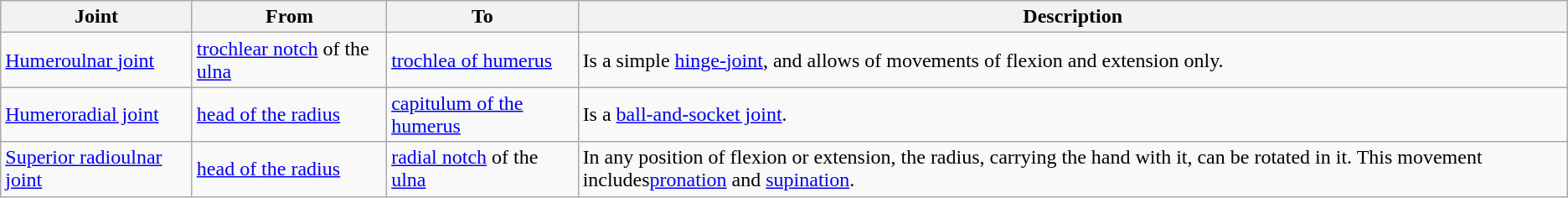<table class="wikitable">
<tr>
<th>Joint</th>
<th>From</th>
<th>To</th>
<th>Description</th>
</tr>
<tr>
<td><a href='#'>Humeroulnar joint</a></td>
<td><a href='#'>trochlear notch</a> of the <a href='#'>ulna</a></td>
<td><a href='#'>trochlea of humerus</a></td>
<td>Is a simple <a href='#'>hinge-joint</a>, and allows of movements of flexion and extension only.</td>
</tr>
<tr>
<td><a href='#'>Humeroradial joint</a></td>
<td><a href='#'>head of the radius</a></td>
<td><a href='#'>capitulum of the humerus</a></td>
<td>Is a <a href='#'>ball-and-socket joint</a>.</td>
</tr>
<tr>
<td><a href='#'>Superior radioulnar joint</a></td>
<td><a href='#'>head of the radius</a></td>
<td><a href='#'>radial notch</a> of the <a href='#'>ulna</a></td>
<td>In any position of flexion or extension, the radius, carrying the hand with it, can be rotated in it. This movement includes<a href='#'>pronation</a> and <a href='#'>supination</a>.</td>
</tr>
</table>
